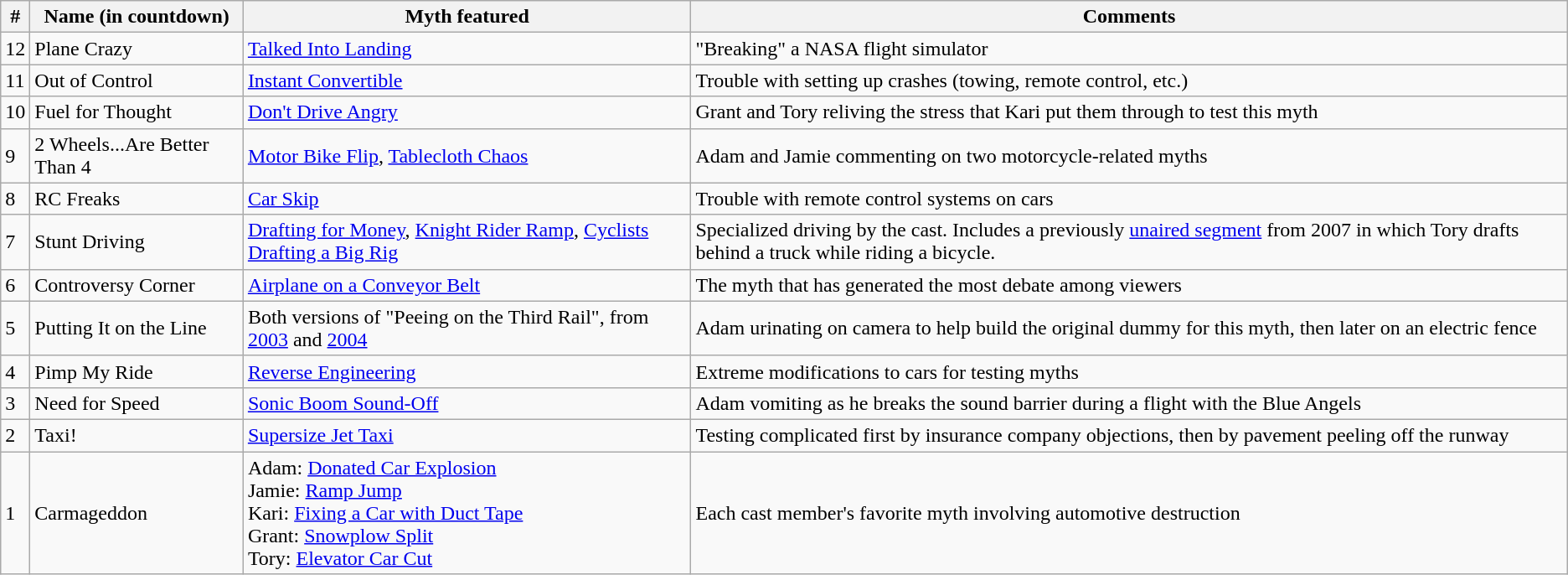<table class="wikitable plainrowheaders">
<tr>
<th>#</th>
<th>Name (in countdown)</th>
<th>Myth featured</th>
<th>Comments</th>
</tr>
<tr>
<td>12</td>
<td>Plane Crazy</td>
<td><a href='#'>Talked Into Landing</a></td>
<td>"Breaking" a NASA flight simulator</td>
</tr>
<tr>
<td>11</td>
<td>Out of Control</td>
<td><a href='#'>Instant Convertible</a></td>
<td>Trouble with setting up crashes (towing, remote control, etc.)</td>
</tr>
<tr>
<td>10</td>
<td>Fuel for Thought</td>
<td><a href='#'>Don't Drive Angry</a></td>
<td>Grant and Tory reliving the stress that Kari put them through to test this myth</td>
</tr>
<tr>
<td>9</td>
<td>2 Wheels...Are Better Than 4</td>
<td><a href='#'>Motor Bike Flip</a>, <a href='#'>Tablecloth Chaos</a></td>
<td>Adam and Jamie commenting on two motorcycle-related myths</td>
</tr>
<tr>
<td>8</td>
<td>RC Freaks</td>
<td><a href='#'>Car Skip</a></td>
<td>Trouble with remote control systems on cars</td>
</tr>
<tr>
<td>7</td>
<td>Stunt Driving</td>
<td><a href='#'>Drafting for Money</a>, <a href='#'>Knight Rider Ramp</a>, <a href='#'>Cyclists Drafting a Big Rig</a></td>
<td>Specialized driving by the cast. Includes a previously <a href='#'>unaired segment</a> from 2007 in which Tory drafts behind a truck while riding a bicycle.</td>
</tr>
<tr>
<td>6</td>
<td>Controversy Corner</td>
<td><a href='#'>Airplane on a Conveyor Belt</a></td>
<td>The myth that has generated the most debate among viewers</td>
</tr>
<tr>
<td>5</td>
<td>Putting It on the Line</td>
<td>Both versions of "Peeing on the Third Rail", from <a href='#'>2003</a> and <a href='#'>2004</a></td>
<td>Adam urinating on camera to help build the original dummy for this myth, then later on an electric fence</td>
</tr>
<tr>
<td>4</td>
<td>Pimp My Ride</td>
<td><a href='#'>Reverse Engineering</a></td>
<td>Extreme modifications to cars for testing myths</td>
</tr>
<tr>
<td>3</td>
<td>Need for Speed</td>
<td><a href='#'>Sonic Boom Sound-Off</a></td>
<td>Adam vomiting as he breaks the sound barrier during a flight with the Blue Angels</td>
</tr>
<tr>
<td>2</td>
<td>Taxi!</td>
<td><a href='#'>Supersize Jet Taxi</a></td>
<td>Testing complicated first by insurance company objections, then by pavement peeling off the runway</td>
</tr>
<tr>
<td>1</td>
<td>Carmageddon</td>
<td>Adam: <a href='#'>Donated Car Explosion</a><br>Jamie: <a href='#'>Ramp Jump</a><br>Kari: <a href='#'>Fixing a Car with Duct Tape</a><br>Grant: <a href='#'>Snowplow Split</a><br>Tory: <a href='#'>Elevator Car Cut</a><br></td>
<td>Each cast member's favorite myth involving automotive destruction</td>
</tr>
</table>
